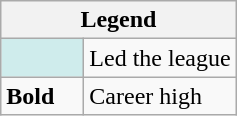<table class="wikitable mw-collapsible">
<tr>
<th colspan="2">Legend</th>
</tr>
<tr>
<td style="background:#cfecec; width:3em;"></td>
<td>Led the league</td>
</tr>
<tr>
<td><strong>Bold</strong></td>
<td>Career high</td>
</tr>
</table>
